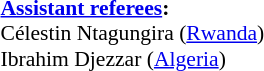<table width=50% style="font-size: 90%">
<tr>
<td><br><strong><a href='#'>Assistant referees</a>:</strong>
<br>Célestin Ntagungira (<a href='#'>Rwanda</a>)
<br>Ibrahim Djezzar (<a href='#'>Algeria</a>)</td>
</tr>
</table>
